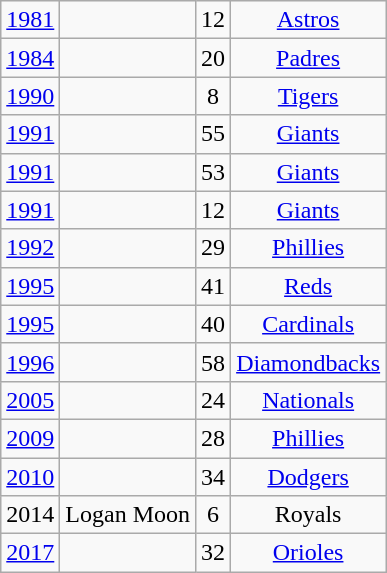<table class="wikitable sortable">
<tr valign="center">
<td align="center"><a href='#'>1981</a></td>
<td align="center"></td>
<td align="center">12</td>
<td align="center"><a href='#'>Astros</a></td>
</tr>
<tr valign="center">
<td align="center"><a href='#'>1984</a></td>
<td align="center"></td>
<td align="center">20</td>
<td align="center"><a href='#'>Padres</a></td>
</tr>
<tr valign="center">
<td align="center"><a href='#'>1990</a></td>
<td align="center"></td>
<td align="center">8</td>
<td align="center"><a href='#'>Tigers</a></td>
</tr>
<tr valign="center">
<td align="center"><a href='#'>1991</a></td>
<td align="center"></td>
<td align="center">55</td>
<td align="center"><a href='#'>Giants</a></td>
</tr>
<tr valign="center">
<td align="center"><a href='#'>1991</a></td>
<td align="center"></td>
<td align="center">53</td>
<td align="center"><a href='#'>Giants</a></td>
</tr>
<tr valign="center">
<td align="center"><a href='#'>1991</a></td>
<td align="center"></td>
<td align="center">12</td>
<td align="center"><a href='#'>Giants</a></td>
</tr>
<tr valign="center">
<td align="center"><a href='#'>1992</a></td>
<td align="center"></td>
<td align="center">29</td>
<td align="center"><a href='#'>Phillies</a></td>
</tr>
<tr valign="center">
<td align="center"><a href='#'>1995</a></td>
<td align="center"></td>
<td align="center">41</td>
<td align="center"><a href='#'>Reds</a></td>
</tr>
<tr valign="center">
<td align="center"><a href='#'>1995</a></td>
<td align="center"></td>
<td align="center">40</td>
<td align="center"><a href='#'>Cardinals</a></td>
</tr>
<tr valign="center">
<td align="center"><a href='#'>1996</a></td>
<td align="center"></td>
<td align="center">58</td>
<td align="center"><a href='#'>Diamondbacks</a></td>
</tr>
<tr valign="center">
<td align="center"><a href='#'>2005</a></td>
<td align="center"></td>
<td align="center">24</td>
<td align="center"><a href='#'>Nationals</a></td>
</tr>
<tr valign="center">
<td align="center"><a href='#'>2009</a></td>
<td align="center"></td>
<td align="center">28</td>
<td align="center"><a href='#'>Phillies</a></td>
</tr>
<tr valign="center">
<td align="center"><a href='#'>2010</a></td>
<td align="center"></td>
<td align="center">34</td>
<td align="center"><a href='#'>Dodgers</a></td>
</tr>
<tr>
<td align="center">2014</td>
<td align="center">Logan Moon</td>
<td align="center">6</td>
<td align="center">Royals</td>
</tr>
<tr valign="center">
<td align="center"><a href='#'>2017</a></td>
<td align="center"></td>
<td align="center">32</td>
<td align="center"><a href='#'>Orioles</a></td>
</tr>
</table>
